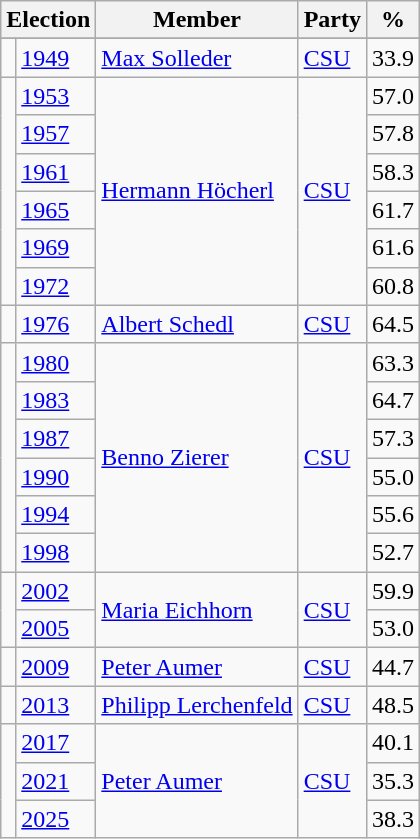<table class=wikitable>
<tr>
<th colspan=2>Election</th>
<th>Member</th>
<th>Party</th>
<th>%</th>
</tr>
<tr>
</tr>
<tr>
<td bgcolor=></td>
<td><a href='#'>1949</a></td>
<td><a href='#'>Max Solleder</a></td>
<td><a href='#'>CSU</a></td>
<td align=right>33.9</td>
</tr>
<tr>
<td rowspan=6 bgcolor=></td>
<td><a href='#'>1953</a></td>
<td rowspan=6><a href='#'>Hermann Höcherl</a></td>
<td rowspan=6><a href='#'>CSU</a></td>
<td align=right>57.0</td>
</tr>
<tr>
<td><a href='#'>1957</a></td>
<td align=right>57.8</td>
</tr>
<tr>
<td><a href='#'>1961</a></td>
<td align=right>58.3</td>
</tr>
<tr>
<td><a href='#'>1965</a></td>
<td align=right>61.7</td>
</tr>
<tr>
<td><a href='#'>1969</a></td>
<td align=right>61.6</td>
</tr>
<tr>
<td><a href='#'>1972</a></td>
<td align=right>60.8</td>
</tr>
<tr>
<td bgcolor=></td>
<td><a href='#'>1976</a></td>
<td><a href='#'>Albert Schedl</a></td>
<td><a href='#'>CSU</a></td>
<td align=right>64.5</td>
</tr>
<tr>
<td rowspan=6 bgcolor=></td>
<td><a href='#'>1980</a></td>
<td rowspan=6><a href='#'>Benno Zierer</a></td>
<td rowspan=6><a href='#'>CSU</a></td>
<td align=right>63.3</td>
</tr>
<tr>
<td><a href='#'>1983</a></td>
<td align=right>64.7</td>
</tr>
<tr>
<td><a href='#'>1987</a></td>
<td align=right>57.3</td>
</tr>
<tr>
<td><a href='#'>1990</a></td>
<td align=right>55.0</td>
</tr>
<tr>
<td><a href='#'>1994</a></td>
<td align=right>55.6</td>
</tr>
<tr>
<td><a href='#'>1998</a></td>
<td align=right>52.7</td>
</tr>
<tr>
<td rowspan=2 bgcolor=></td>
<td><a href='#'>2002</a></td>
<td rowspan=2><a href='#'>Maria Eichhorn</a></td>
<td rowspan=2><a href='#'>CSU</a></td>
<td align=right>59.9</td>
</tr>
<tr>
<td><a href='#'>2005</a></td>
<td align=right>53.0</td>
</tr>
<tr>
<td bgcolor=></td>
<td><a href='#'>2009</a></td>
<td><a href='#'>Peter Aumer</a></td>
<td><a href='#'>CSU</a></td>
<td align=right>44.7</td>
</tr>
<tr>
<td bgcolor=></td>
<td><a href='#'>2013</a></td>
<td><a href='#'>Philipp Lerchenfeld</a></td>
<td><a href='#'>CSU</a></td>
<td align=right>48.5</td>
</tr>
<tr>
<td rowspan=3 bgcolor=></td>
<td><a href='#'>2017</a></td>
<td rowspan=3><a href='#'>Peter Aumer</a></td>
<td rowspan=3><a href='#'>CSU</a></td>
<td align=right>40.1</td>
</tr>
<tr>
<td><a href='#'>2021</a></td>
<td align=right>35.3</td>
</tr>
<tr>
<td><a href='#'>2025</a></td>
<td align=right>38.3</td>
</tr>
</table>
